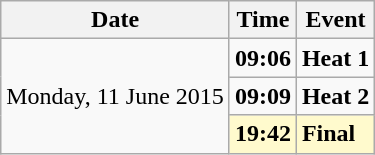<table class="wikitable">
<tr>
<th>Date</th>
<th>Time</th>
<th>Event</th>
</tr>
<tr>
<td rowspan="3">Monday, 11 June 2015</td>
<td><strong>09:06</strong></td>
<td><strong>Heat 1</strong></td>
</tr>
<tr>
<td><strong>09:09</strong></td>
<td><strong>Heat 2</strong></td>
</tr>
<tr style="background-color:lemonchiffon;">
<td><strong>19:42</strong></td>
<td><strong>Final</strong></td>
</tr>
</table>
